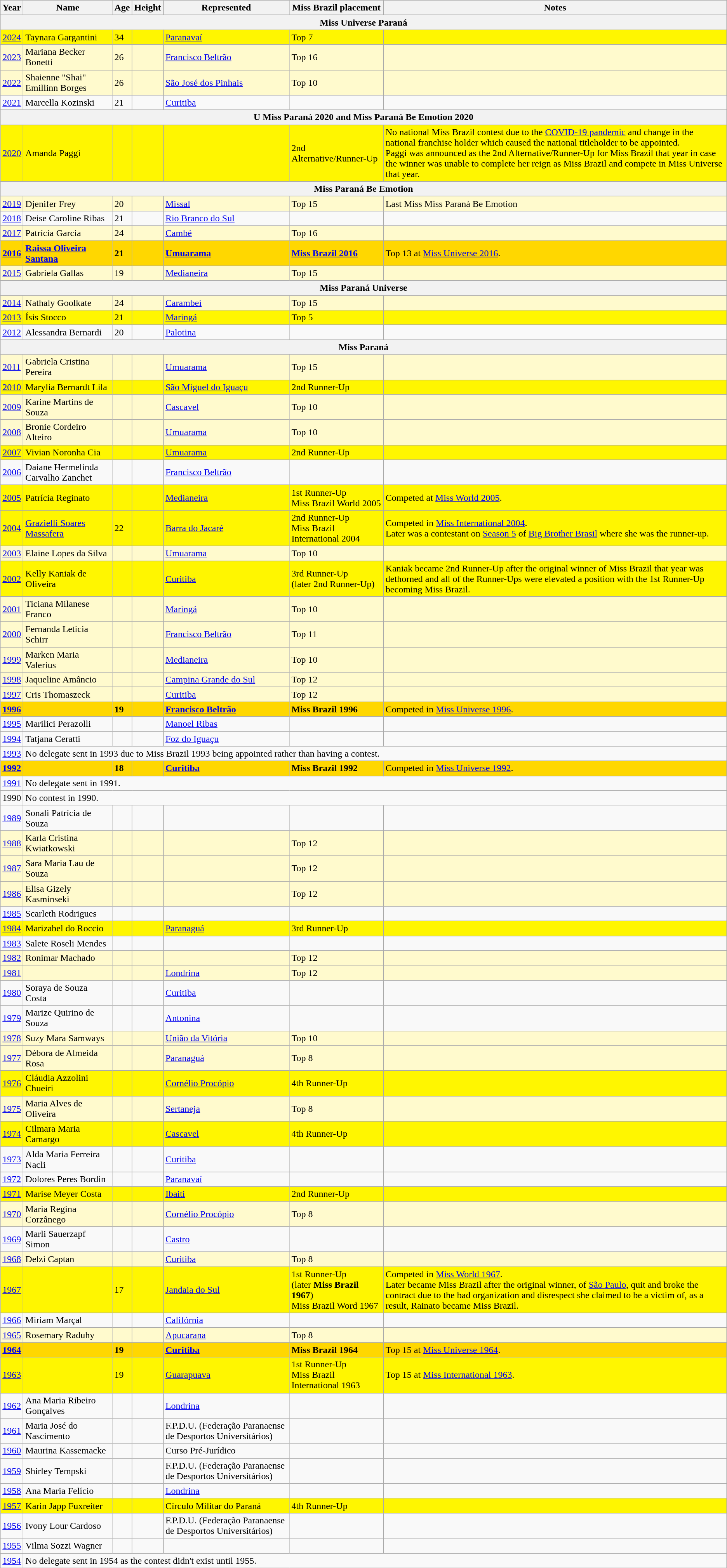<table class="wikitable sortable">
<tr>
<th>Year</th>
<th>Name</th>
<th>Age</th>
<th>Height</th>
<th>Represented</th>
<th>Miss Brazil placement</th>
<th>Notes</th>
</tr>
<tr>
<th colspan=7>Miss Universe Paraná</th>
</tr>
<tr bgcolor=#FFFF66;">
<td><a href='#'>2024</a></td>
<td>Taynara Gargantini</td>
<td>34</td>
<td></td>
<td><a href='#'>Paranavaí</a></td>
<td>Top 7</td>
<td></td>
</tr>
<tr bgcolor="#FFFACD">
<td><a href='#'>2023</a></td>
<td>Mariana Becker Bonetti</td>
<td>26</td>
<td></td>
<td><a href='#'>Francisco Beltrão</a></td>
<td>Top 16</td>
<td></td>
</tr>
<tr bgcolor="#FFFACD">
<td><a href='#'>2022</a></td>
<td>Shaienne "Shai" Emillinn Borges</td>
<td>26</td>
<td></td>
<td><a href='#'>São José dos Pinhais</a></td>
<td>Top 10</td>
<td></td>
</tr>
<tr>
<td><a href='#'>2021</a></td>
<td>Marcella Kozinski</td>
<td>21</td>
<td></td>
<td><a href='#'>Curitiba</a></td>
<td></td>
<td></td>
</tr>
<tr>
<th colspan=7>U Miss Paraná 2020 and Miss Paraná Be Emotion 2020</th>
</tr>
<tr bgcolor=#FFFF66;">
<td><a href='#'>2020</a></td>
<td>Amanda Paggi</td>
<td></td>
<td></td>
<td></td>
<td>2nd Alternative/Runner-Up</td>
<td>No national Miss Brazil contest due to the <a href='#'>COVID-19 pandemic</a> and change in the national franchise holder which caused the national titleholder to be appointed.<br>Paggi was announced as the 2nd Alternative/Runner-Up for Miss Brazil that year in case the winner was unable to complete her reign as Miss Brazil and compete in Miss Universe that year.</td>
</tr>
<tr>
<th colspan=7>Miss Paraná Be Emotion</th>
</tr>
<tr bgcolor="#FFFACD">
<td><a href='#'>2019</a></td>
<td>Djenifer Frey</td>
<td>20</td>
<td></td>
<td><a href='#'>Missal</a></td>
<td>Top 15</td>
<td>Last Miss Miss Paraná Be Emotion</td>
</tr>
<tr>
<td><a href='#'>2018</a></td>
<td>Deise Caroline Ribas</td>
<td>21</td>
<td></td>
<td><a href='#'>Rio Branco do Sul</a></td>
<td></td>
<td></td>
</tr>
<tr bgcolor="#FFFACD">
<td><a href='#'>2017</a></td>
<td>Patrícia Garcia</td>
<td>24</td>
<td></td>
<td><a href='#'>Cambé</a></td>
<td>Top 16</td>
<td></td>
</tr>
<tr style="background-color:GOLD;">
<td><strong><a href='#'>2016</a></strong></td>
<td><strong><a href='#'>Raissa Oliveira Santana</a></strong></td>
<td><strong>21</strong></td>
<td><strong></strong></td>
<td><strong><a href='#'>Umuarama</a></strong></td>
<td><strong><a href='#'>Miss Brazil 2016</a></strong></td>
<td>Top 13 at <a href='#'>Miss Universe 2016</a>.</td>
</tr>
<tr bgcolor="#FFFACD">
<td><a href='#'>2015</a></td>
<td>Gabriela Gallas</td>
<td>19</td>
<td></td>
<td><a href='#'>Medianeira</a></td>
<td>Top 15</td>
<td></td>
</tr>
<tr>
<th colspan=7>Miss Paraná Universe</th>
</tr>
<tr bgcolor="#FFFACD">
<td><a href='#'>2014</a></td>
<td>Nathaly Goolkate</td>
<td>24</td>
<td></td>
<td><a href='#'>Carambeí</a></td>
<td>Top 15</td>
<td></td>
</tr>
<tr bgcolor=#FFFF66;">
<td><a href='#'>2013</a></td>
<td>Ísis Stocco</td>
<td>21</td>
<td></td>
<td><a href='#'>Maringá</a></td>
<td>Top 5</td>
<td></td>
</tr>
<tr>
<td><a href='#'>2012</a></td>
<td>Alessandra Bernardi</td>
<td>20</td>
<td></td>
<td><a href='#'>Palotina</a></td>
<td></td>
<td></td>
</tr>
<tr>
<th colspan=7>Miss Paraná</th>
</tr>
<tr bgcolor="#FFFACD">
<td><a href='#'>2011</a></td>
<td>Gabriela Cristina Pereira</td>
<td></td>
<td></td>
<td><a href='#'>Umuarama</a></td>
<td>Top 15</td>
<td></td>
</tr>
<tr bgcolor=#FFFF66;">
<td><a href='#'>2010</a></td>
<td>Marylia Bernardt Lila</td>
<td></td>
<td></td>
<td><a href='#'>São Miguel do Iguaçu</a></td>
<td>2nd Runner-Up</td>
<td></td>
</tr>
<tr bgcolor="#FFFACD">
<td><a href='#'>2009</a></td>
<td>Karine Martins de Souza</td>
<td></td>
<td></td>
<td><a href='#'>Cascavel</a></td>
<td>Top 10</td>
<td></td>
</tr>
<tr bgcolor="#FFFACD">
<td><a href='#'>2008</a></td>
<td>Bronie Cordeiro Alteiro</td>
<td></td>
<td></td>
<td><a href='#'>Umuarama</a></td>
<td>Top 10</td>
<td></td>
</tr>
<tr bgcolor=#FFFF66;">
<td><a href='#'>2007</a></td>
<td>Vivian Noronha Cia</td>
<td></td>
<td></td>
<td><a href='#'>Umuarama</a></td>
<td>2nd Runner-Up</td>
<td></td>
</tr>
<tr>
<td><a href='#'>2006</a></td>
<td>Daiane Hermelinda Carvalho Zanchet</td>
<td></td>
<td></td>
<td><a href='#'>Francisco Beltrão</a></td>
<td></td>
<td></td>
</tr>
<tr bgcolor=#FFFF66;">
<td><a href='#'>2005</a></td>
<td>Patrícia Reginato</td>
<td></td>
<td></td>
<td><a href='#'>Medianeira</a></td>
<td>1st Runner-Up<br>Miss Brazil World 2005</td>
<td>Competed at <a href='#'>Miss World 2005</a>.</td>
</tr>
<tr bgcolor=#FFFF66;">
<td><a href='#'>2004</a></td>
<td><a href='#'>Grazielli Soares Massafera</a></td>
<td>22</td>
<td></td>
<td><a href='#'>Barra do Jacaré</a></td>
<td>2nd Runner-Up<br>Miss Brazil International 2004</td>
<td>Competed in <a href='#'>Miss International 2004</a>.<br>Later was a contestant on <a href='#'>Season 5</a> of <a href='#'>Big Brother Brasil</a> where she was the runner-up.</td>
</tr>
<tr bgcolor="#FFFACD">
<td><a href='#'>2003</a></td>
<td>Elaine Lopes da Silva</td>
<td></td>
<td></td>
<td><a href='#'>Umuarama</a></td>
<td>Top 10</td>
<td></td>
</tr>
<tr bgcolor=#FFFF66;">
<td><a href='#'>2002</a></td>
<td>Kelly Kaniak de Oliveira</td>
<td></td>
<td></td>
<td><a href='#'>Curitiba</a></td>
<td>3rd Runner-Up<br>(later 2nd Runner-Up)</td>
<td>Kaniak became 2nd Runner-Up after the original winner of Miss Brazil that year was dethorned and all of the Runner-Ups were elevated a position with the 1st Runner-Up becoming Miss Brazil.</td>
</tr>
<tr bgcolor="#FFFACD">
<td><a href='#'>2001</a></td>
<td>Ticiana Milanese Franco</td>
<td></td>
<td></td>
<td><a href='#'>Maringá</a></td>
<td>Top 10</td>
<td></td>
</tr>
<tr bgcolor="#FFFACD">
<td><a href='#'>2000</a></td>
<td>Fernanda Letícia Schirr</td>
<td></td>
<td></td>
<td><a href='#'>Francisco Beltrão</a></td>
<td>Top 11</td>
<td></td>
</tr>
<tr bgcolor="#FFFACD">
<td><a href='#'>1999</a></td>
<td>Marken Maria Valerius</td>
<td></td>
<td></td>
<td><a href='#'>Medianeira</a></td>
<td>Top 10</td>
<td></td>
</tr>
<tr bgcolor="#FFFACD">
<td><a href='#'>1998</a></td>
<td>Jaqueline Amâncio</td>
<td></td>
<td></td>
<td><a href='#'>Campina Grande do Sul</a></td>
<td>Top 12</td>
<td></td>
</tr>
<tr bgcolor="#FFFACD">
<td><a href='#'>1997</a></td>
<td>Cris Thomaszeck</td>
<td></td>
<td></td>
<td><a href='#'>Curitiba</a></td>
<td>Top 12</td>
<td></td>
</tr>
<tr style="background-color:GOLD;">
<td><strong><a href='#'>1996</a></strong></td>
<td><strong></strong></td>
<td><strong>19</strong></td>
<td><strong></strong></td>
<td><strong><a href='#'>Francisco Beltrão</a></strong></td>
<td><strong>Miss Brazil 1996</strong></td>
<td>Competed in <a href='#'>Miss Universe 1996</a>.</td>
</tr>
<tr>
<td><a href='#'>1995</a></td>
<td>Marilici Perazolli</td>
<td></td>
<td></td>
<td><a href='#'>Manoel Ribas</a></td>
<td></td>
<td></td>
</tr>
<tr>
<td><a href='#'>1994</a></td>
<td>Tatjana Ceratti</td>
<td></td>
<td></td>
<td><a href='#'>Foz do Iguaçu</a></td>
<td></td>
<td></td>
</tr>
<tr>
<td><a href='#'>1993</a></td>
<td colspan=6>No delegate sent in 1993 due to Miss Brazil 1993 being appointed rather than having a contest.</td>
</tr>
<tr style="background-color:GOLD;">
<td><strong><a href='#'>1992</a></strong></td>
<td><strong></strong></td>
<td><strong>18</strong></td>
<td><strong></strong></td>
<td><strong><a href='#'>Curitiba</a></strong></td>
<td><strong>Miss Brazil 1992</strong></td>
<td>Competed in <a href='#'>Miss Universe 1992</a>.</td>
</tr>
<tr>
<td><a href='#'>1991</a></td>
<td colspan=6>No delegate sent in 1991.</td>
</tr>
<tr>
<td>1990</td>
<td colspan=6>No contest in 1990.</td>
</tr>
<tr>
<td><a href='#'>1989</a></td>
<td>Sonali Patrícia de Souza</td>
<td></td>
<td></td>
<td></td>
<td></td>
<td></td>
</tr>
<tr bgcolor="#FFFACD">
<td><a href='#'>1988</a></td>
<td>Karla Cristina Kwiatkowski</td>
<td></td>
<td></td>
<td></td>
<td>Top 12</td>
<td></td>
</tr>
<tr bgcolor="#FFFACD">
<td><a href='#'>1987</a></td>
<td>Sara Maria Lau de Souza</td>
<td></td>
<td></td>
<td></td>
<td>Top 12</td>
<td></td>
</tr>
<tr bgcolor="#FFFACD">
<td><a href='#'>1986</a></td>
<td>Elisa Gizely Kasminseki</td>
<td></td>
<td></td>
<td></td>
<td>Top 12</td>
<td></td>
</tr>
<tr>
<td><a href='#'>1985</a></td>
<td>Scarleth Rodrigues</td>
<td></td>
<td></td>
<td></td>
<td></td>
<td></td>
</tr>
<tr bgcolor=#FFFF66;">
<td><a href='#'>1984</a></td>
<td>Marizabel do Roccio</td>
<td></td>
<td></td>
<td><a href='#'>Paranaguá</a></td>
<td>3rd Runner-Up</td>
<td></td>
</tr>
<tr>
<td><a href='#'>1983</a></td>
<td>Salete Roseli Mendes</td>
<td></td>
<td></td>
<td></td>
<td></td>
<td></td>
</tr>
<tr bgcolor="#FFFACD">
<td><a href='#'>1982</a></td>
<td>Ronimar Machado</td>
<td></td>
<td></td>
<td></td>
<td>Top 12</td>
<td></td>
</tr>
<tr bgcolor="#FFFACD">
<td><a href='#'>1981</a></td>
<td></td>
<td></td>
<td></td>
<td><a href='#'>Londrina</a></td>
<td>Top 12</td>
<td></td>
</tr>
<tr>
<td><a href='#'>1980</a></td>
<td>Soraya de Souza Costa</td>
<td></td>
<td></td>
<td><a href='#'>Curitiba</a></td>
<td></td>
<td></td>
</tr>
<tr>
<td><a href='#'>1979</a></td>
<td>Marize Quirino de Souza</td>
<td></td>
<td></td>
<td><a href='#'>Antonina</a></td>
<td></td>
<td></td>
</tr>
<tr bgcolor="#FFFACD">
<td><a href='#'>1978</a></td>
<td>Suzy Mara Samways</td>
<td></td>
<td></td>
<td><a href='#'>União da Vitória</a></td>
<td>Top 10</td>
<td></td>
</tr>
<tr bgcolor="#FFFACD">
<td><a href='#'>1977</a></td>
<td>Débora de Almeida Rosa</td>
<td></td>
<td></td>
<td><a href='#'>Paranaguá</a></td>
<td>Top 8</td>
<td></td>
</tr>
<tr bgcolor=#FFFF66;">
<td><a href='#'>1976</a></td>
<td>Cláudia Azzolini Chueiri</td>
<td></td>
<td></td>
<td><a href='#'>Cornélio Procópio</a></td>
<td>4th Runner-Up</td>
<td></td>
</tr>
<tr bgcolor="#FFFACD">
<td><a href='#'>1975</a></td>
<td>Maria Alves de Oliveira</td>
<td></td>
<td></td>
<td><a href='#'>Sertaneja</a></td>
<td>Top 8</td>
<td></td>
</tr>
<tr bgcolor=#FFFF66;">
<td><a href='#'>1974</a></td>
<td>Cilmara Maria Camargo</td>
<td></td>
<td></td>
<td><a href='#'>Cascavel</a></td>
<td>4th Runner-Up</td>
<td></td>
</tr>
<tr>
<td><a href='#'>1973</a></td>
<td>Alda Maria Ferreira Nacli</td>
<td></td>
<td></td>
<td><a href='#'>Curitiba</a></td>
<td></td>
<td></td>
</tr>
<tr>
<td><a href='#'>1972</a></td>
<td>Dolores Peres Bordin</td>
<td></td>
<td></td>
<td><a href='#'>Paranavaí</a></td>
<td></td>
<td></td>
</tr>
<tr bgcolor=#FFFF66;">
<td><a href='#'>1971</a></td>
<td>Marise Meyer Costa</td>
<td></td>
<td></td>
<td><a href='#'>Ibaiti</a></td>
<td>2nd Runner-Up</td>
<td></td>
</tr>
<tr bgcolor="#FFFACD">
<td><a href='#'>1970</a></td>
<td>Maria Regina Corzânego</td>
<td></td>
<td></td>
<td><a href='#'>Cornélio Procópio</a></td>
<td>Top 8</td>
<td></td>
</tr>
<tr>
<td><a href='#'>1969</a></td>
<td>Marli Sauerzapf Simon</td>
<td></td>
<td></td>
<td><a href='#'>Castro</a></td>
<td></td>
<td></td>
</tr>
<tr bgcolor="#FFFACD">
<td><a href='#'>1968</a></td>
<td>Delzi Captan</td>
<td></td>
<td></td>
<td><a href='#'>Curitiba</a></td>
<td>Top 8</td>
<td></td>
</tr>
<tr bgcolor=#FFFF66;">
<td><a href='#'>1967</a></td>
<td></td>
<td>17</td>
<td></td>
<td><a href='#'>Jandaia do Sul</a></td>
<td>1st Runner-Up<br>(later <strong>Miss Brazil 1967</strong>)<br>Miss Brazil Word 1967</td>
<td>Competed in <a href='#'>Miss World 1967</a>.<br>Later became Miss Brazil after the original winner,  of <a href='#'>São Paulo</a>, quit and broke the contract due to the bad organization and disrespect she claimed to be a victim of, as a result, Rainato became Miss Brazil.</td>
</tr>
<tr>
<td><a href='#'>1966</a></td>
<td>Miriam Marçal</td>
<td></td>
<td></td>
<td><a href='#'>Califórnia</a></td>
<td></td>
<td></td>
</tr>
<tr bgcolor="#FFFACD">
<td><a href='#'>1965</a></td>
<td>Rosemary Raduhy</td>
<td></td>
<td></td>
<td><a href='#'>Apucarana</a></td>
<td>Top 8</td>
<td></td>
</tr>
<tr style="background-color:GOLD;">
<td><strong><a href='#'>1964</a></strong></td>
<td><strong></strong></td>
<td><strong>19</strong></td>
<td><strong></strong></td>
<td><strong><a href='#'>Curitiba</a></strong></td>
<td><strong>Miss Brazil 1964</strong></td>
<td>Top 15 at <a href='#'>Miss Universe 1964</a>.</td>
</tr>
<tr bgcolor=#FFFF66;">
<td><a href='#'>1963</a></td>
<td></td>
<td>19</td>
<td></td>
<td><a href='#'>Guarapuava</a></td>
<td>1st Runner-Up<br>Miss Brazil International 1963</td>
<td>Top 15 at <a href='#'>Miss International 1963</a>.</td>
</tr>
<tr>
<td><a href='#'>1962</a></td>
<td>Ana Maria Ribeiro Gonçalves</td>
<td></td>
<td></td>
<td><a href='#'>Londrina</a></td>
<td></td>
<td></td>
</tr>
<tr>
<td><a href='#'>1961</a></td>
<td>Maria José do Nascimento</td>
<td></td>
<td></td>
<td>F.P.D.U. (Federação Paranaense de Desportos Universitários)</td>
<td></td>
<td></td>
</tr>
<tr>
<td><a href='#'>1960</a></td>
<td>Maurina Kassemacke</td>
<td></td>
<td></td>
<td>Curso Pré-Jurídico</td>
<td></td>
<td></td>
</tr>
<tr>
<td><a href='#'>1959</a></td>
<td>Shirley Tempski</td>
<td></td>
<td></td>
<td>F.P.D.U. (Federação Paranaense de Desportos Universitários)</td>
<td></td>
<td></td>
</tr>
<tr>
<td><a href='#'>1958</a></td>
<td>Ana Maria Felício</td>
<td></td>
<td></td>
<td><a href='#'>Londrina</a></td>
<td></td>
<td></td>
</tr>
<tr bgcolor=#FFFF66;">
<td><a href='#'>1957</a></td>
<td>Karin Japp Fuxreiter</td>
<td></td>
<td></td>
<td>Círculo Militar do Paraná</td>
<td>4th Runner-Up</td>
<td></td>
</tr>
<tr>
<td><a href='#'>1956</a></td>
<td>Ivony Lour Cardoso</td>
<td></td>
<td></td>
<td>F.P.D.U. (Federação Paranaense de Desportos Universitários)</td>
<td></td>
<td></td>
</tr>
<tr>
<td><a href='#'>1955</a></td>
<td>Vilma Sozzi Wagner</td>
<td></td>
<td></td>
<td></td>
<td></td>
<td></td>
</tr>
<tr>
<td><a href='#'>1954</a></td>
<td colspan=6>No delegate sent in 1954 as the contest didn't exist until 1955.</td>
</tr>
</table>
